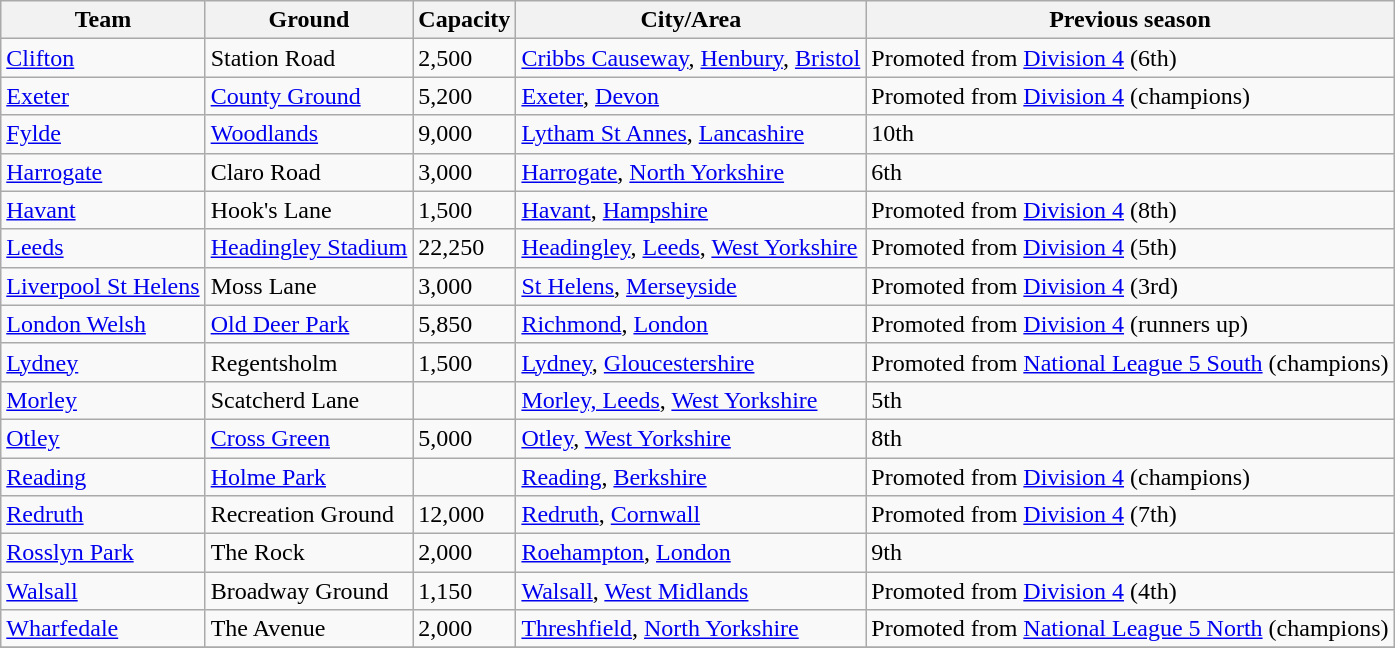<table class="wikitable sortable">
<tr>
<th>Team</th>
<th>Ground</th>
<th>Capacity</th>
<th>City/Area</th>
<th>Previous season</th>
</tr>
<tr>
<td><a href='#'>Clifton</a></td>
<td>Station Road</td>
<td>2,500</td>
<td><a href='#'>Cribbs Causeway</a>, <a href='#'>Henbury</a>, <a href='#'>Bristol</a></td>
<td>Promoted from <a href='#'>Division 4</a> (6th)</td>
</tr>
<tr>
<td><a href='#'>Exeter</a></td>
<td><a href='#'>County Ground</a></td>
<td>5,200</td>
<td><a href='#'>Exeter</a>, <a href='#'>Devon</a></td>
<td>Promoted from <a href='#'>Division 4</a> (champions)</td>
</tr>
<tr>
<td><a href='#'>Fylde</a></td>
<td><a href='#'>Woodlands</a></td>
<td>9,000</td>
<td><a href='#'>Lytham St Annes</a>, <a href='#'>Lancashire</a></td>
<td>10th</td>
</tr>
<tr>
<td><a href='#'>Harrogate</a></td>
<td>Claro Road</td>
<td>3,000</td>
<td><a href='#'>Harrogate</a>, <a href='#'>North Yorkshire</a></td>
<td>6th</td>
</tr>
<tr>
<td><a href='#'>Havant</a></td>
<td>Hook's Lane</td>
<td>1,500</td>
<td><a href='#'>Havant</a>, <a href='#'>Hampshire</a></td>
<td>Promoted from <a href='#'>Division 4</a> (8th)</td>
</tr>
<tr>
<td><a href='#'>Leeds</a></td>
<td><a href='#'>Headingley Stadium</a></td>
<td>22,250</td>
<td><a href='#'>Headingley</a>, <a href='#'>Leeds</a>, <a href='#'>West Yorkshire</a></td>
<td>Promoted from <a href='#'>Division 4</a> (5th)</td>
</tr>
<tr>
<td><a href='#'>Liverpool St Helens</a></td>
<td>Moss Lane</td>
<td>3,000</td>
<td><a href='#'>St Helens</a>, <a href='#'>Merseyside</a></td>
<td>Promoted from <a href='#'>Division 4</a> (3rd)</td>
</tr>
<tr>
<td><a href='#'>London Welsh</a></td>
<td><a href='#'>Old Deer Park</a></td>
<td>5,850</td>
<td><a href='#'>Richmond</a>, <a href='#'>London</a></td>
<td>Promoted from <a href='#'>Division 4</a> (runners up)</td>
</tr>
<tr>
<td><a href='#'>Lydney</a></td>
<td>Regentsholm</td>
<td>1,500</td>
<td><a href='#'>Lydney</a>, <a href='#'>Gloucestershire</a></td>
<td>Promoted from <a href='#'>National League 5 South</a> (champions)</td>
</tr>
<tr>
<td><a href='#'>Morley</a></td>
<td>Scatcherd Lane</td>
<td></td>
<td><a href='#'>Morley, Leeds</a>, <a href='#'>West Yorkshire</a></td>
<td>5th</td>
</tr>
<tr>
<td><a href='#'>Otley</a></td>
<td><a href='#'>Cross Green</a></td>
<td>5,000</td>
<td><a href='#'>Otley</a>, <a href='#'>West Yorkshire</a></td>
<td>8th</td>
</tr>
<tr>
<td><a href='#'>Reading</a></td>
<td><a href='#'>Holme Park</a></td>
<td></td>
<td><a href='#'>Reading</a>, <a href='#'>Berkshire</a></td>
<td>Promoted from <a href='#'>Division 4</a> (champions)</td>
</tr>
<tr>
<td><a href='#'>Redruth</a></td>
<td>Recreation Ground</td>
<td>12,000</td>
<td><a href='#'>Redruth</a>, <a href='#'>Cornwall</a></td>
<td>Promoted from <a href='#'>Division 4</a> (7th)</td>
</tr>
<tr>
<td><a href='#'>Rosslyn Park</a></td>
<td>The Rock</td>
<td>2,000</td>
<td><a href='#'>Roehampton</a>, <a href='#'>London</a></td>
<td>9th</td>
</tr>
<tr>
<td><a href='#'>Walsall</a></td>
<td>Broadway Ground</td>
<td>1,150</td>
<td><a href='#'>Walsall</a>, <a href='#'>West Midlands</a></td>
<td>Promoted from <a href='#'>Division 4</a> (4th)</td>
</tr>
<tr>
<td><a href='#'>Wharfedale</a></td>
<td>The Avenue</td>
<td>2,000</td>
<td><a href='#'>Threshfield</a>, <a href='#'>North Yorkshire</a></td>
<td>Promoted from <a href='#'>National League 5 North</a> (champions)</td>
</tr>
<tr>
</tr>
</table>
